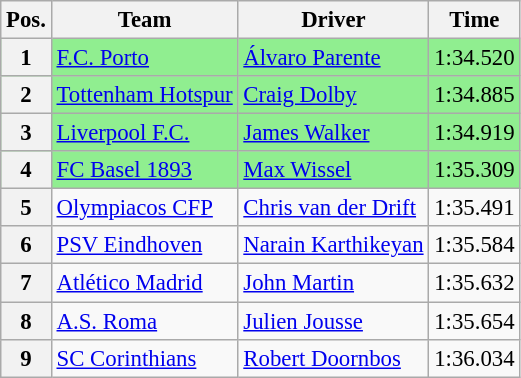<table class=wikitable style="font-size:95%">
<tr>
<th>Pos.</th>
<th>Team</th>
<th>Driver</th>
<th>Time</th>
</tr>
<tr style="background:lightgreen;">
<th>1</th>
<td> <a href='#'>F.C. Porto</a></td>
<td> <a href='#'>Álvaro Parente</a></td>
<td>1:34.520</td>
</tr>
<tr style="background:lightgreen;">
<th>2</th>
<td> <a href='#'>Tottenham Hotspur</a></td>
<td> <a href='#'>Craig Dolby</a></td>
<td>1:34.885</td>
</tr>
<tr style="background:lightgreen;">
<th>3</th>
<td> <a href='#'>Liverpool F.C.</a></td>
<td> <a href='#'>James Walker</a></td>
<td>1:34.919</td>
</tr>
<tr style="background:lightgreen;">
<th>4</th>
<td> <a href='#'>FC Basel 1893</a></td>
<td> <a href='#'>Max Wissel</a></td>
<td>1:35.309</td>
</tr>
<tr>
<th>5</th>
<td> <a href='#'>Olympiacos CFP</a></td>
<td> <a href='#'>Chris van der Drift</a></td>
<td>1:35.491</td>
</tr>
<tr>
<th>6</th>
<td> <a href='#'>PSV Eindhoven</a></td>
<td> <a href='#'>Narain Karthikeyan</a></td>
<td>1:35.584</td>
</tr>
<tr>
<th>7</th>
<td> <a href='#'>Atlético Madrid</a></td>
<td> <a href='#'>John Martin</a></td>
<td>1:35.632</td>
</tr>
<tr>
<th>8</th>
<td> <a href='#'>A.S. Roma</a></td>
<td> <a href='#'>Julien Jousse</a></td>
<td>1:35.654</td>
</tr>
<tr>
<th>9</th>
<td> <a href='#'>SC Corinthians</a></td>
<td> <a href='#'>Robert Doornbos</a></td>
<td>1:36.034</td>
</tr>
</table>
